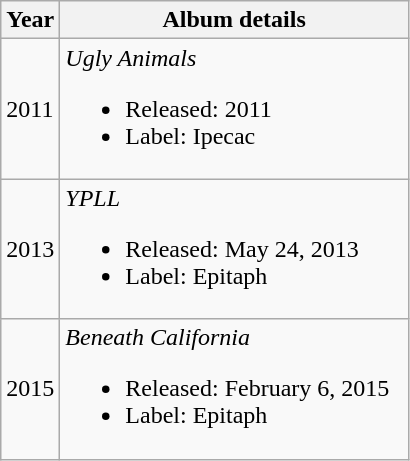<table class="wikitable">
<tr>
<th>Year</th>
<th width="225">Album details</th>
</tr>
<tr>
<td>2011</td>
<td><em>Ugly Animals</em><br><ul><li>Released: 2011</li><li>Label:  Ipecac</li></ul></td>
</tr>
<tr>
<td>2013</td>
<td><em>YPLL</em><br><ul><li>Released: May 24, 2013</li><li>Label: Epitaph</li></ul></td>
</tr>
<tr>
<td>2015</td>
<td><em>Beneath California</em><br><ul><li>Released: February 6, 2015</li><li>Label: Epitaph</li></ul></td>
</tr>
</table>
